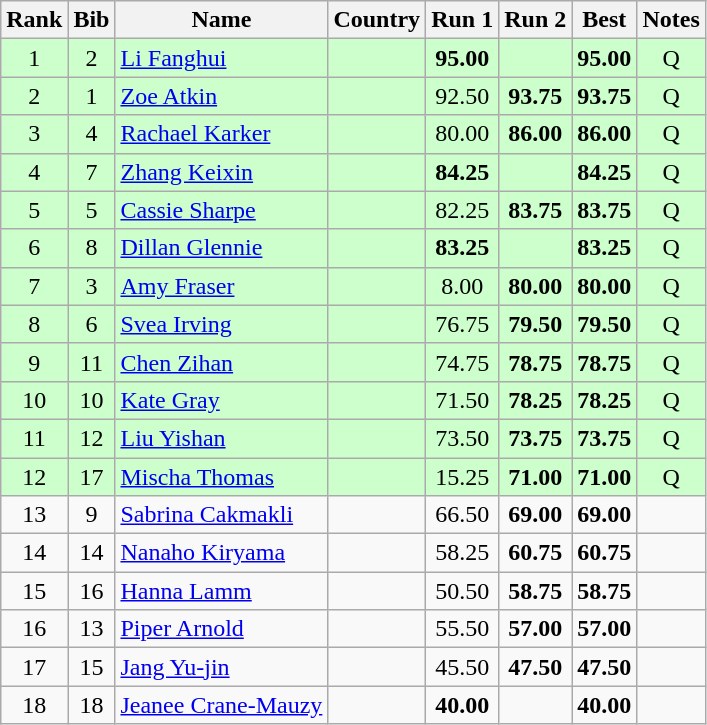<table class="wikitable sortable" style="text-align:center">
<tr>
<th>Rank</th>
<th>Bib</th>
<th>Name</th>
<th>Country</th>
<th>Run 1</th>
<th>Run 2</th>
<th>Best</th>
<th>Notes</th>
</tr>
<tr bgcolor=ccffcc>
<td>1</td>
<td>2</td>
<td align=left><a href='#'>Li Fanghui</a></td>
<td align=left></td>
<td><strong>95.00</strong></td>
<td></td>
<td><strong>95.00</strong></td>
<td>Q</td>
</tr>
<tr bgcolor=ccffcc>
<td>2</td>
<td>1</td>
<td align=left><a href='#'>Zoe Atkin</a></td>
<td align=left></td>
<td>92.50</td>
<td><strong>93.75</strong></td>
<td><strong>93.75</strong></td>
<td>Q</td>
</tr>
<tr bgcolor=ccffcc>
<td>3</td>
<td>4</td>
<td align=left><a href='#'>Rachael Karker</a></td>
<td align=left></td>
<td>80.00</td>
<td><strong>86.00</strong></td>
<td><strong>86.00</strong></td>
<td>Q</td>
</tr>
<tr bgcolor=ccffcc>
<td>4</td>
<td>7</td>
<td align=left><a href='#'>Zhang Keixin</a></td>
<td align=left></td>
<td><strong>84.25</strong></td>
<td></td>
<td><strong>84.25</strong></td>
<td>Q</td>
</tr>
<tr bgcolor=ccffcc>
<td>5</td>
<td>5</td>
<td align=left><a href='#'>Cassie Sharpe</a></td>
<td align=left></td>
<td>82.25</td>
<td><strong>83.75</strong></td>
<td><strong>83.75</strong></td>
<td>Q</td>
</tr>
<tr bgcolor=ccffcc>
<td>6</td>
<td>8</td>
<td align=left><a href='#'>Dillan Glennie</a></td>
<td align=left></td>
<td><strong>83.25</strong></td>
<td></td>
<td><strong>83.25</strong></td>
<td>Q</td>
</tr>
<tr bgcolor=ccffcc>
<td>7</td>
<td>3</td>
<td align=left><a href='#'>Amy Fraser</a></td>
<td align=left></td>
<td>8.00</td>
<td><strong>80.00</strong></td>
<td><strong>80.00</strong></td>
<td>Q</td>
</tr>
<tr bgcolor=ccffcc>
<td>8</td>
<td>6</td>
<td align=left><a href='#'>Svea Irving</a></td>
<td align=left></td>
<td>76.75</td>
<td><strong>79.50</strong></td>
<td><strong>79.50</strong></td>
<td>Q</td>
</tr>
<tr bgcolor=ccffcc>
<td>9</td>
<td>11</td>
<td align=left><a href='#'>Chen Zihan</a></td>
<td align=left></td>
<td>74.75</td>
<td><strong>78.75</strong></td>
<td><strong>78.75</strong></td>
<td>Q</td>
</tr>
<tr bgcolor=ccffcc>
<td>10</td>
<td>10</td>
<td align=left><a href='#'>Kate Gray</a></td>
<td align=left></td>
<td>71.50</td>
<td><strong>78.25</strong></td>
<td><strong>78.25</strong></td>
<td>Q</td>
</tr>
<tr bgcolor=ccffcc>
<td>11</td>
<td>12</td>
<td align=left><a href='#'>Liu Yishan</a></td>
<td align=left></td>
<td>73.50</td>
<td><strong>73.75</strong></td>
<td><strong>73.75</strong></td>
<td>Q</td>
</tr>
<tr bgcolor=ccffcc>
<td>12</td>
<td>17</td>
<td align=left><a href='#'>Mischa Thomas</a></td>
<td align=left></td>
<td>15.25</td>
<td><strong>71.00</strong></td>
<td><strong>71.00</strong></td>
<td>Q</td>
</tr>
<tr>
<td>13</td>
<td>9</td>
<td align=left><a href='#'>Sabrina Cakmakli</a></td>
<td align=left></td>
<td>66.50</td>
<td><strong>69.00</strong></td>
<td><strong>69.00</strong></td>
<td></td>
</tr>
<tr>
<td>14</td>
<td>14</td>
<td align=left><a href='#'>Nanaho Kiryama</a></td>
<td align=left></td>
<td>58.25</td>
<td><strong>60.75</strong></td>
<td><strong>60.75</strong></td>
<td></td>
</tr>
<tr>
<td>15</td>
<td>16</td>
<td align=left><a href='#'>Hanna Lamm</a></td>
<td align=left></td>
<td>50.50</td>
<td><strong>58.75</strong></td>
<td><strong>58.75</strong></td>
<td></td>
</tr>
<tr>
<td>16</td>
<td>13</td>
<td align=left><a href='#'>Piper Arnold</a></td>
<td align=left></td>
<td>55.50</td>
<td><strong>57.00</strong></td>
<td><strong>57.00</strong></td>
<td></td>
</tr>
<tr>
<td>17</td>
<td>15</td>
<td align=left><a href='#'>Jang Yu-jin</a></td>
<td align=left></td>
<td>45.50</td>
<td><strong>47.50</strong></td>
<td><strong>47.50</strong></td>
<td></td>
</tr>
<tr>
<td>18</td>
<td>18</td>
<td align=left><a href='#'>Jeanee Crane-Mauzy</a></td>
<td align=left></td>
<td><strong>40.00</strong></td>
<td></td>
<td><strong>40.00</strong></td>
<td></td>
</tr>
</table>
